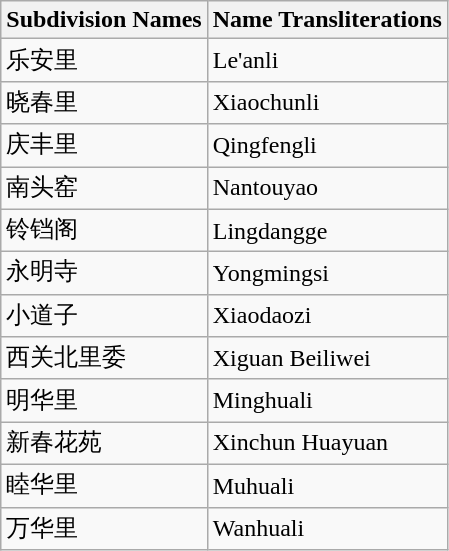<table class="wikitable sortable">
<tr>
<th>Subdivision Names</th>
<th>Name Transliterations</th>
</tr>
<tr>
<td>乐安里</td>
<td>Le'anli</td>
</tr>
<tr>
<td>晓春里</td>
<td>Xiaochunli</td>
</tr>
<tr>
<td>庆丰里</td>
<td>Qingfengli</td>
</tr>
<tr>
<td>南头窑</td>
<td>Nantouyao</td>
</tr>
<tr>
<td>铃铛阁</td>
<td>Lingdangge</td>
</tr>
<tr>
<td>永明寺</td>
<td>Yongmingsi</td>
</tr>
<tr>
<td>小道子</td>
<td>Xiaodaozi</td>
</tr>
<tr>
<td>西关北里委</td>
<td>Xiguan Beiliwei</td>
</tr>
<tr>
<td>明华里</td>
<td>Minghuali</td>
</tr>
<tr>
<td>新春花苑</td>
<td>Xinchun Huayuan</td>
</tr>
<tr>
<td>睦华里</td>
<td>Muhuali</td>
</tr>
<tr>
<td>万华里</td>
<td>Wanhuali</td>
</tr>
</table>
